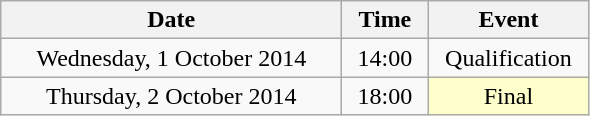<table class = "wikitable" style="text-align:center;">
<tr>
<th width=220>Date</th>
<th width=50>Time</th>
<th width=100>Event</th>
</tr>
<tr>
<td>Wednesday, 1 October 2014</td>
<td>14:00</td>
<td>Qualification</td>
</tr>
<tr>
<td>Thursday, 2 October 2014</td>
<td>18:00</td>
<td bgcolor=ffffcc>Final</td>
</tr>
</table>
